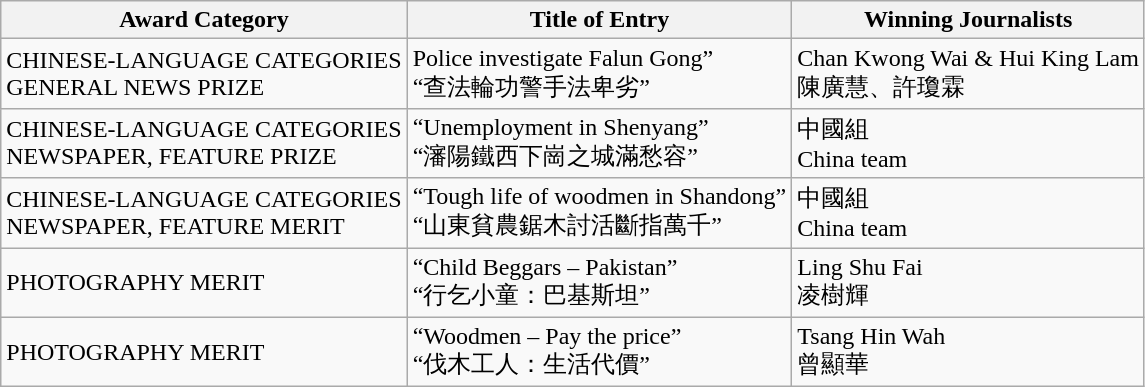<table class="wikitable">
<tr>
<th>Award Category</th>
<th>Title of Entry</th>
<th>Winning Journalists</th>
</tr>
<tr>
<td>CHINESE-LANGUAGE CATEGORIES<br>GENERAL NEWS PRIZE</td>
<td>Police investigate Falun Gong”<br>“查法輪功警手法卑劣”</td>
<td>Chan Kwong Wai & Hui King Lam<br>陳廣慧、許瓊霖</td>
</tr>
<tr>
<td>CHINESE-LANGUAGE CATEGORIES<br>NEWSPAPER, FEATURE PRIZE</td>
<td>“Unemployment in Shenyang”<br>“瀋陽鐵西下崗之城滿愁容”</td>
<td>中國組<br>China team</td>
</tr>
<tr>
<td>CHINESE-LANGUAGE CATEGORIES<br>NEWSPAPER, FEATURE MERIT</td>
<td>“Tough life of woodmen in Shandong”<br>“山東貧農鋸木討活斷指萬千”</td>
<td>中國組<br>China team</td>
</tr>
<tr>
<td>PHOTOGRAPHY MERIT</td>
<td>“Child Beggars – Pakistan”<br>“行乞小童：巴基斯坦”</td>
<td>Ling Shu Fai<br>凌樹輝</td>
</tr>
<tr>
<td>PHOTOGRAPHY MERIT</td>
<td>“Woodmen – Pay the price”<br>“伐木工人：生活代價”</td>
<td>Tsang Hin Wah<br>曾顯華</td>
</tr>
</table>
